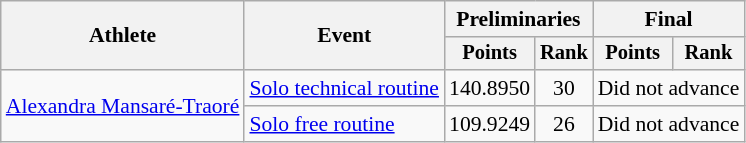<table class="wikitable" style="text-align:center; font-size:90%;">
<tr>
<th rowspan="2">Athlete</th>
<th rowspan="2">Event</th>
<th colspan="2">Preliminaries</th>
<th colspan="2">Final</th>
</tr>
<tr style="font-size:95%">
<th>Points</th>
<th>Rank</th>
<th>Points</th>
<th>Rank</th>
</tr>
<tr>
<td align=left rowspan=2><a href='#'>Alexandra Mansaré-Traoré</a></td>
<td align=left><a href='#'>Solo technical routine</a></td>
<td>140.8950</td>
<td>30</td>
<td colspan=2>Did not advance</td>
</tr>
<tr>
<td align=left><a href='#'>Solo free routine</a></td>
<td>109.9249</td>
<td>26</td>
<td colspan=2>Did not advance</td>
</tr>
</table>
